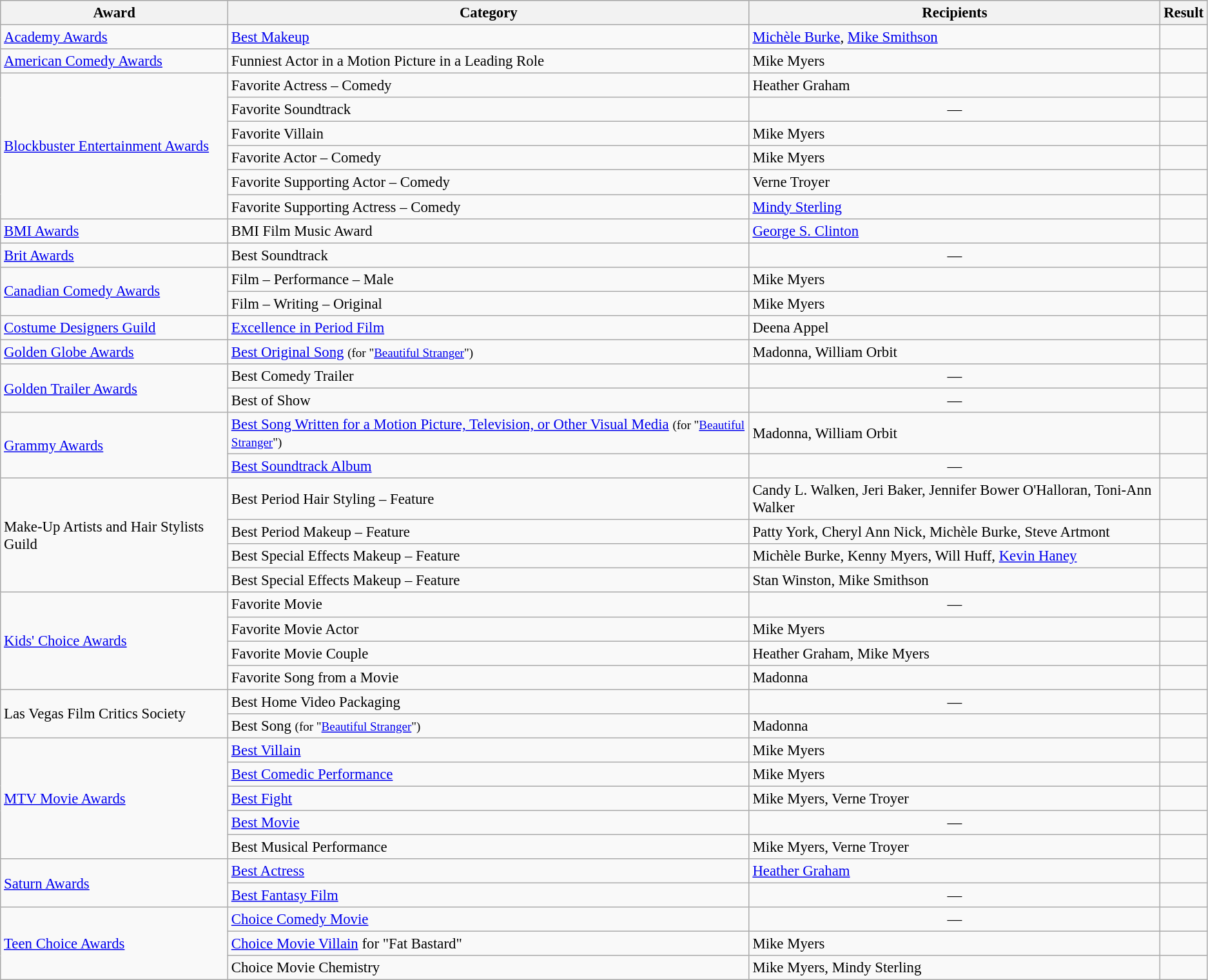<table class="wikitable" style="font-size: 95%;">
<tr bgcolor="#CCCCCC" align="center">
<th>Award</th>
<th>Category</th>
<th>Recipients</th>
<th>Result</th>
</tr>
<tr>
<td><a href='#'>Academy Awards</a></td>
<td><a href='#'>Best Makeup</a></td>
<td><a href='#'>Michèle Burke</a>, <a href='#'>Mike Smithson</a></td>
<td></td>
</tr>
<tr>
<td><a href='#'>American Comedy Awards</a></td>
<td>Funniest Actor in a Motion Picture in a Leading Role</td>
<td>Mike Myers</td>
<td></td>
</tr>
<tr>
<td rowspan=6><a href='#'>Blockbuster Entertainment Awards</a></td>
<td>Favorite Actress – Comedy</td>
<td>Heather Graham</td>
<td></td>
</tr>
<tr>
<td>Favorite Soundtrack</td>
<td align="center">—</td>
<td></td>
</tr>
<tr>
<td>Favorite Villain</td>
<td>Mike Myers</td>
<td></td>
</tr>
<tr>
<td>Favorite Actor – Comedy</td>
<td>Mike Myers</td>
<td></td>
</tr>
<tr>
<td>Favorite Supporting Actor – Comedy</td>
<td>Verne Troyer</td>
<td></td>
</tr>
<tr>
<td>Favorite Supporting Actress – Comedy</td>
<td><a href='#'>Mindy Sterling</a></td>
<td></td>
</tr>
<tr>
<td><a href='#'>BMI Awards</a></td>
<td>BMI Film Music Award</td>
<td><a href='#'>George S. Clinton</a></td>
<td></td>
</tr>
<tr>
<td><a href='#'>Brit Awards</a></td>
<td>Best Soundtrack</td>
<td align="center">—</td>
<td></td>
</tr>
<tr>
<td rowspan=2><a href='#'>Canadian Comedy Awards</a></td>
<td>Film – Performance – Male</td>
<td>Mike Myers</td>
<td></td>
</tr>
<tr>
<td>Film – Writing – Original</td>
<td>Mike Myers</td>
<td></td>
</tr>
<tr>
<td><a href='#'>Costume Designers Guild</a></td>
<td><a href='#'>Excellence in Period Film</a></td>
<td>Deena Appel</td>
<td></td>
</tr>
<tr>
<td><a href='#'>Golden Globe Awards</a></td>
<td><a href='#'>Best Original Song</a> <small>(for "<a href='#'>Beautiful Stranger</a>")</small></td>
<td>Madonna, William Orbit</td>
<td></td>
</tr>
<tr>
<td rowspan=2><a href='#'>Golden Trailer Awards</a></td>
<td>Best Comedy Trailer</td>
<td align="center">—</td>
<td></td>
</tr>
<tr>
<td>Best of Show</td>
<td align="center">—</td>
<td></td>
</tr>
<tr>
<td rowspan=2><a href='#'>Grammy Awards</a></td>
<td><a href='#'>Best Song Written for a Motion Picture, Television, or Other Visual Media</a> <small>(for "<a href='#'>Beautiful Stranger</a>")</small></td>
<td>Madonna, William Orbit</td>
<td></td>
</tr>
<tr>
<td><a href='#'>Best Soundtrack Album</a></td>
<td align="center">—</td>
<td></td>
</tr>
<tr>
<td rowspan=4>Make-Up Artists and Hair Stylists Guild</td>
<td>Best Period Hair Styling – Feature</td>
<td>Candy L. Walken, Jeri Baker, Jennifer Bower O'Halloran, Toni-Ann Walker</td>
<td></td>
</tr>
<tr>
<td>Best Period Makeup – Feature</td>
<td>Patty York, Cheryl Ann Nick, Michèle Burke, Steve Artmont</td>
<td></td>
</tr>
<tr>
<td>Best Special Effects Makeup – Feature</td>
<td>Michèle Burke, Kenny Myers, Will Huff, <a href='#'>Kevin Haney</a></td>
<td></td>
</tr>
<tr>
<td>Best Special Effects Makeup – Feature</td>
<td>Stan Winston, Mike Smithson</td>
<td></td>
</tr>
<tr>
<td rowspan=4><a href='#'>Kids' Choice Awards</a></td>
<td>Favorite Movie</td>
<td align="center">—</td>
<td></td>
</tr>
<tr>
<td>Favorite Movie Actor</td>
<td>Mike Myers</td>
<td></td>
</tr>
<tr>
<td>Favorite Movie Couple</td>
<td>Heather Graham, Mike Myers</td>
<td></td>
</tr>
<tr>
<td>Favorite Song from a Movie</td>
<td>Madonna</td>
<td></td>
</tr>
<tr>
<td rowspan=2>Las Vegas Film Critics Society</td>
<td>Best Home Video Packaging</td>
<td align="center">—</td>
<td></td>
</tr>
<tr>
<td>Best Song <small>(for "<a href='#'>Beautiful Stranger</a>")</small></td>
<td>Madonna</td>
<td></td>
</tr>
<tr>
<td rowspan=5><a href='#'>MTV Movie Awards</a></td>
<td><a href='#'>Best Villain</a></td>
<td>Mike Myers</td>
<td></td>
</tr>
<tr>
<td><a href='#'>Best Comedic Performance</a></td>
<td>Mike Myers</td>
<td></td>
</tr>
<tr>
<td><a href='#'>Best Fight</a></td>
<td>Mike Myers, Verne Troyer</td>
<td></td>
</tr>
<tr>
<td><a href='#'>Best Movie</a></td>
<td align="center">—</td>
<td></td>
</tr>
<tr>
<td>Best Musical Performance</td>
<td>Mike Myers, Verne Troyer</td>
<td></td>
</tr>
<tr>
<td rowspan=2><a href='#'>Saturn Awards</a></td>
<td><a href='#'>Best Actress</a></td>
<td><a href='#'>Heather Graham</a></td>
<td></td>
</tr>
<tr>
<td><a href='#'>Best Fantasy Film</a></td>
<td align="center">—</td>
<td></td>
</tr>
<tr>
<td rowspan="3"><a href='#'>Teen Choice Awards</a></td>
<td><a href='#'>Choice Comedy Movie</a></td>
<td align="center">—</td>
<td></td>
</tr>
<tr>
<td><a href='#'>Choice Movie Villain</a> for "Fat Bastard"</td>
<td>Mike Myers</td>
<td></td>
</tr>
<tr>
<td>Choice Movie Chemistry</td>
<td>Mike Myers, Mindy Sterling</td>
<td></td>
</tr>
</table>
